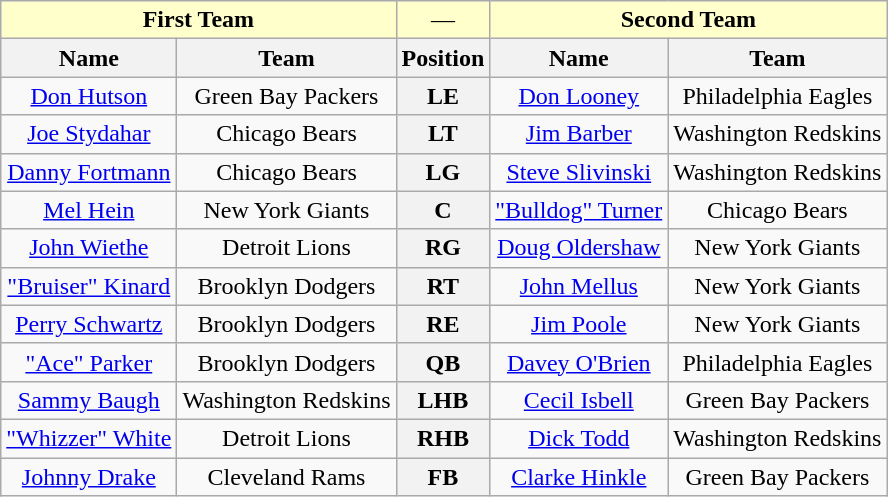<table class="wikitable" style="text-align:center">
<tr style="background:#ffc">
<td colspan="2"><strong>First Team</strong></td>
<td colspan="1">—</td>
<td colspan="2"><strong>Second Team</strong></td>
</tr>
<tr>
<th>Name</th>
<th>Team</th>
<th>Position</th>
<th>Name</th>
<th>Team</th>
</tr>
<tr>
<td><a href='#'>Don Hutson</a></td>
<td>Green Bay Packers</td>
<th>LE</th>
<td><a href='#'>Don Looney</a></td>
<td>Philadelphia Eagles</td>
</tr>
<tr>
<td><a href='#'>Joe Stydahar</a></td>
<td>Chicago Bears</td>
<th>LT</th>
<td><a href='#'>Jim Barber</a></td>
<td>Washington Redskins</td>
</tr>
<tr>
<td><a href='#'>Danny Fortmann</a></td>
<td>Chicago Bears</td>
<th>LG</th>
<td><a href='#'>Steve Slivinski</a></td>
<td>Washington Redskins</td>
</tr>
<tr>
<td><a href='#'>Mel Hein</a></td>
<td>New York Giants</td>
<th>C</th>
<td><a href='#'>"Bulldog" Turner</a></td>
<td>Chicago Bears</td>
</tr>
<tr>
<td><a href='#'>John Wiethe</a></td>
<td>Detroit Lions</td>
<th>RG</th>
<td><a href='#'>Doug Oldershaw</a></td>
<td>New York Giants</td>
</tr>
<tr>
<td><a href='#'>"Bruiser" Kinard</a></td>
<td>Brooklyn Dodgers</td>
<th>RT</th>
<td><a href='#'>John Mellus</a></td>
<td>New York Giants</td>
</tr>
<tr>
<td><a href='#'>Perry Schwartz</a></td>
<td>Brooklyn Dodgers</td>
<th>RE</th>
<td><a href='#'>Jim Poole</a></td>
<td>New York Giants</td>
</tr>
<tr>
<td><a href='#'>"Ace" Parker</a></td>
<td>Brooklyn Dodgers</td>
<th>QB</th>
<td><a href='#'>Davey O'Brien</a></td>
<td>Philadelphia Eagles</td>
</tr>
<tr>
<td><a href='#'>Sammy Baugh</a></td>
<td>Washington Redskins</td>
<th>LHB</th>
<td><a href='#'>Cecil Isbell</a></td>
<td>Green Bay Packers</td>
</tr>
<tr>
<td><a href='#'>"Whizzer" White</a></td>
<td>Detroit Lions</td>
<th>RHB</th>
<td><a href='#'>Dick Todd</a></td>
<td>Washington Redskins</td>
</tr>
<tr>
<td><a href='#'>Johnny Drake</a></td>
<td>Cleveland Rams</td>
<th>FB</th>
<td><a href='#'>Clarke Hinkle</a></td>
<td>Green Bay Packers</td>
</tr>
</table>
